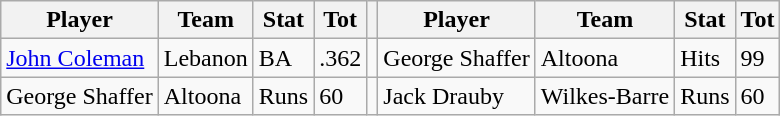<table class="wikitable">
<tr>
<th>Player</th>
<th>Team</th>
<th>Stat</th>
<th>Tot</th>
<th></th>
<th>Player</th>
<th>Team</th>
<th>Stat</th>
<th>Tot</th>
</tr>
<tr>
<td><a href='#'>John Coleman</a></td>
<td>Lebanon</td>
<td>BA</td>
<td>.362</td>
<td></td>
<td>George Shaffer</td>
<td>Altoona</td>
<td>Hits</td>
<td>99</td>
</tr>
<tr>
<td>George Shaffer</td>
<td>Altoona</td>
<td>Runs</td>
<td>60</td>
<td></td>
<td>Jack Drauby</td>
<td>Wilkes-Barre</td>
<td>Runs</td>
<td>60</td>
</tr>
</table>
